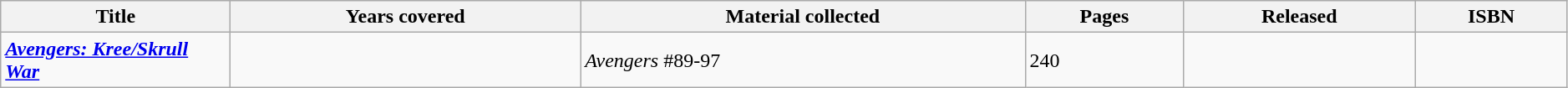<table class="wikitable sortable" width=99%>
<tr>
<th style="width: 11em;'">Title</th>
<th>Years covered</th>
<th>Material collected</th>
<th>Pages</th>
<th>Released</th>
<th class="unsortable">ISBN</th>
</tr>
<tr>
<td><strong><em><a href='#'>Avengers: Kree/Skrull War</a></em></strong></td>
<td></td>
<td><em>Avengers</em> #89-97</td>
<td>240</td>
<td></td>
<td></td>
</tr>
</table>
